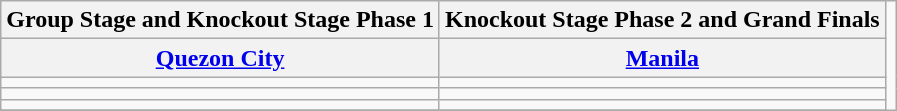<table class="wikitable">
<tr>
<th>Group Stage and Knockout Stage Phase 1</th>
<th>Knockout Stage Phase 2 and Grand Finals</th>
<td rowspan=6></td>
</tr>
<tr>
<th><a href='#'>Quezon City</a></th>
<th><a href='#'>Manila</a></th>
</tr>
<tr>
<td></td>
<td></td>
</tr>
<tr>
<td></td>
<td></td>
</tr>
<tr>
<td></td>
<td></td>
</tr>
<tr>
</tr>
</table>
